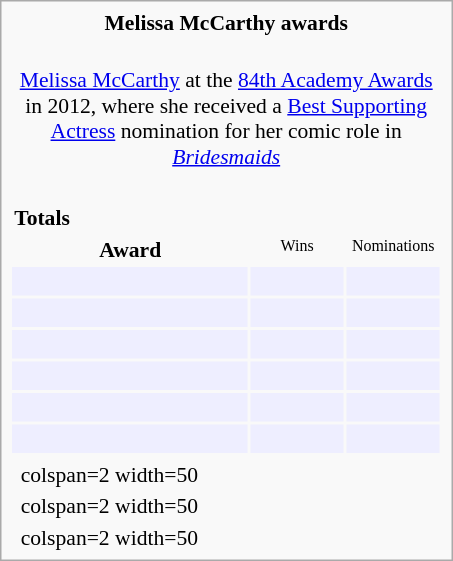<table class=infobox style="width:21em; text-align:left; font-size:90%; vertical-align:middle; background-color:#white;">
<tr>
<th colspan="2" align="center"><strong>Melissa McCarthy awards</strong></th>
</tr>
<tr>
<td colspan="3" style="text-align:center;"><br><a href='#'>Melissa McCarthy</a> at the <a href='#'>84th Academy Awards</a> in 2012, where she received a <a href='#'>Best Supporting Actress</a> nomination for her comic role in <em><a href='#'>Bridesmaids</a></em></td>
</tr>
<tr>
<td colspan=3><br><table class="collapsible collapsed" width=100%>
<tr>
<th colspan="3" style="background-color#d9e8ff" text-align:center;">Totals</th>
</tr>
<tr style="background-color#d9e8ff; text-align:center;">
<th style="vertical-align: middle;">Award</th>
<td style="background#cceecc; font-size:8pt;" width="60px">Wins</td>
<td style="background#eecccc; font-size:8pt;" width="60px">Nominations</td>
</tr>
<tr bgcolor=#eeeeff>
<td align="center"><br></td>
<td></td>
<td></td>
</tr>
<tr bgcolor=#eeeeff>
<td align="center"><br></td>
<td></td>
<td></td>
</tr>
<tr bgcolor=#eeeeff>
<td align="center"><br></td>
<td></td>
<td></td>
</tr>
<tr bgcolor=#eeeeff>
<td align="center"><br></td>
<td></td>
<td></td>
</tr>
<tr bgcolor=#eeeeff>
<td align="center"><br></td>
<td></td>
<td></td>
</tr>
<tr bgcolor=#eeeeff>
<td align="center"><br></td>
<td></td>
<td></td>
</tr>
</table>
</td>
</tr>
<tr style="background-color#d9e8ff">
<td></td>
<td>colspan=2 width=50 </td>
</tr>
<tr>
<td></td>
<td>colspan=2 width=50 </td>
</tr>
<tr>
<td></td>
<td>colspan=2 width=50 </td>
</tr>
</table>
